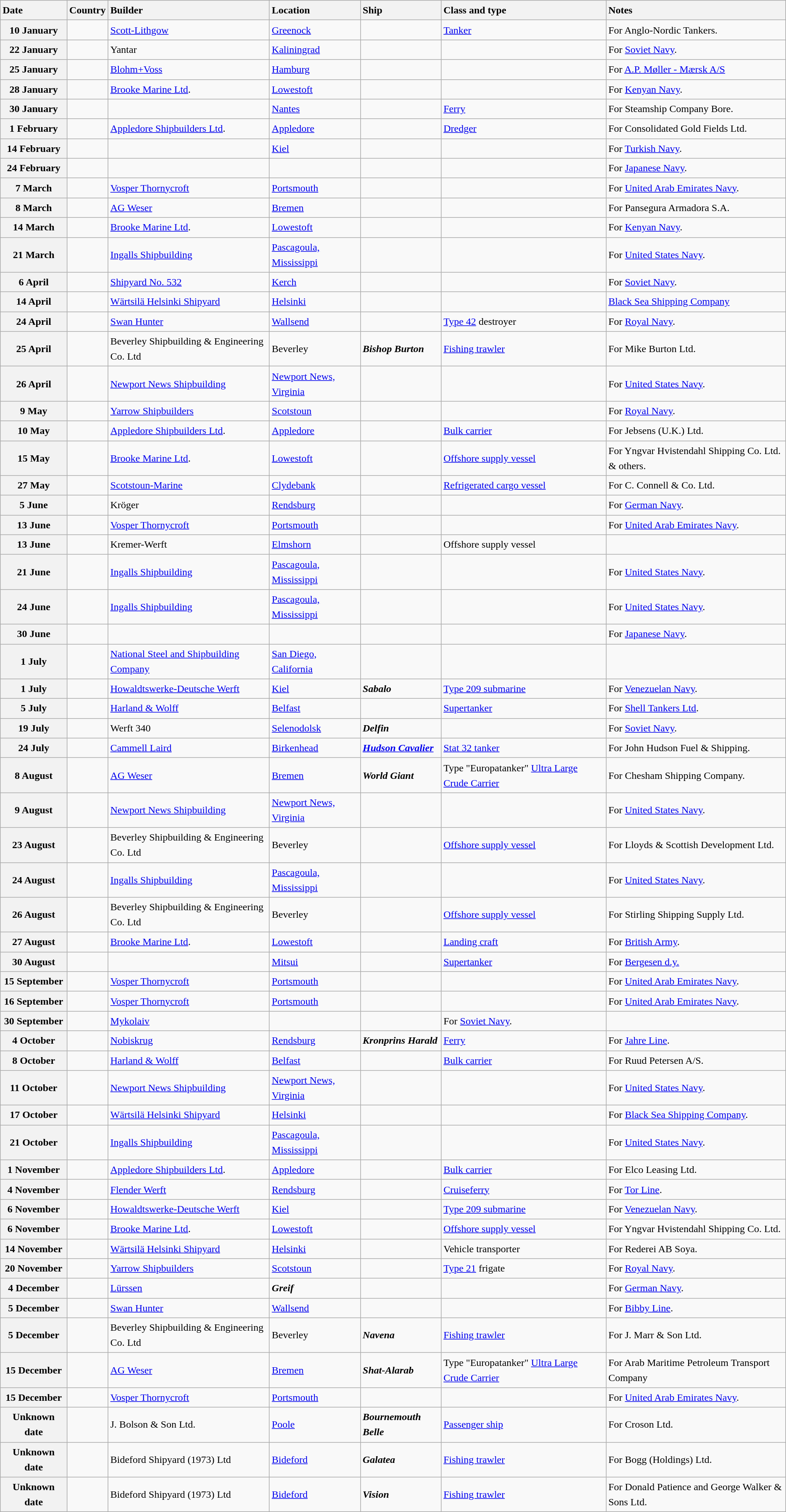<table class="wikitable sortable" style="font-size:1.00em; line-height:1.5em;">
<tr>
<th style="text-align: left;">Date</th>
<th style="text-align: left;">Country</th>
<th style="text-align: left;">Builder</th>
<th style="text-align: left;">Location</th>
<th style="text-align: left;">Ship</th>
<th style="text-align: left;">Class and type</th>
<th style="text-align: left;">Notes</th>
</tr>
<tr ---->
<th>10 January</th>
<td></td>
<td><a href='#'>Scott-Lithgow</a></td>
<td><a href='#'>Greenock</a></td>
<td><strong></strong></td>
<td><a href='#'>Tanker</a></td>
<td>For Anglo-Nordic Tankers.</td>
</tr>
<tr ---->
<th>22 January</th>
<td></td>
<td>Yantar</td>
<td><a href='#'>Kaliningrad</a></td>
<td><strong></strong></td>
<td></td>
<td>For <a href='#'>Soviet Navy</a>.</td>
</tr>
<tr ---->
<th>25 January</th>
<td></td>
<td><a href='#'>Blohm+Voss</a></td>
<td><a href='#'>Hamburg</a></td>
<td><strong></strong></td>
<td></td>
<td>For <a href='#'>A.P. Møller - Mærsk A/S</a></td>
</tr>
<tr ---->
<th>28 January</th>
<td></td>
<td><a href='#'>Brooke Marine Ltd</a>.</td>
<td><a href='#'>Lowestoft</a></td>
<td><strong></strong></td>
<td></td>
<td>For <a href='#'>Kenyan Navy</a>.</td>
</tr>
<tr ---->
<th>30 January</th>
<td></td>
<td></td>
<td><a href='#'>Nantes</a></td>
<td><strong></strong></td>
<td><a href='#'>Ferry</a></td>
<td>For Steamship Company Bore.</td>
</tr>
<tr ---->
<th>1 February</th>
<td></td>
<td><a href='#'>Appledore Shipbuilders Ltd</a>.</td>
<td><a href='#'>Appledore</a></td>
<td><strong></strong></td>
<td><a href='#'>Dredger</a></td>
<td>For Consolidated Gold Fields Ltd.</td>
</tr>
<tr ---->
<th>14 February</th>
<td></td>
<td></td>
<td><a href='#'>Kiel</a></td>
<td><strong></strong></td>
<td></td>
<td>For <a href='#'>Turkish Navy</a>.</td>
</tr>
<tr ---->
<th>24 February</th>
<td></td>
<td></td>
<td></td>
<td><strong></strong></td>
<td></td>
<td>For <a href='#'>Japanese Navy</a>.</td>
</tr>
<tr ---->
<th>7 March</th>
<td></td>
<td><a href='#'>Vosper Thornycroft</a></td>
<td><a href='#'>Portsmouth</a></td>
<td><strong></strong></td>
<td></td>
<td>For <a href='#'>United Arab Emirates Navy</a>.</td>
</tr>
<tr ---->
<th>8 March</th>
<td></td>
<td><a href='#'>AG Weser</a></td>
<td><a href='#'>Bremen</a></td>
<td><strong></strong></td>
<td></td>
<td>For Pansegura Armadora S.A.</td>
</tr>
<tr ---->
<th>14 March</th>
<td></td>
<td><a href='#'>Brooke Marine Ltd</a>.</td>
<td><a href='#'>Lowestoft</a></td>
<td><strong></strong></td>
<td></td>
<td>For <a href='#'>Kenyan Navy</a>.</td>
</tr>
<tr ---->
<th>21 March</th>
<td></td>
<td><a href='#'>Ingalls Shipbuilding</a></td>
<td><a href='#'>Pascagoula, Mississippi</a></td>
<td><strong></strong></td>
<td></td>
<td>For <a href='#'>United States Navy</a>.</td>
</tr>
<tr ---->
<th>6 April</th>
<td></td>
<td><a href='#'>Shipyard No. 532</a></td>
<td><a href='#'>Kerch</a></td>
<td><strong></strong></td>
<td></td>
<td>For <a href='#'>Soviet Navy</a>.</td>
</tr>
<tr ---->
<th>14 April</th>
<td></td>
<td><a href='#'>Wärtsilä Helsinki Shipyard</a></td>
<td><a href='#'>Helsinki</a></td>
<td><strong></strong></td>
<td></td>
<td><a href='#'>Black Sea Shipping Company</a></td>
</tr>
<tr ---->
<th>24 April</th>
<td></td>
<td><a href='#'>Swan Hunter</a></td>
<td><a href='#'>Wallsend</a></td>
<td><strong></strong></td>
<td><a href='#'>Type 42</a> destroyer</td>
<td>For <a href='#'>Royal Navy</a>.</td>
</tr>
<tr ---->
<th>25 April</th>
<td></td>
<td>Beverley Shipbuilding & Engineering Co. Ltd</td>
<td>Beverley</td>
<td><strong><em>Bishop Burton</em></strong></td>
<td><a href='#'>Fishing trawler</a></td>
<td>For Mike Burton Ltd.</td>
</tr>
<tr ---->
<th>26 April</th>
<td></td>
<td><a href='#'>Newport News Shipbuilding</a></td>
<td><a href='#'>Newport News, Virginia</a></td>
<td><strong></strong></td>
<td></td>
<td>For <a href='#'>United States Navy</a>.</td>
</tr>
<tr ---->
<th>9 May</th>
<td></td>
<td><a href='#'>Yarrow Shipbuilders</a></td>
<td><a href='#'>Scotstoun</a></td>
<td><strong></strong></td>
<td></td>
<td>For <a href='#'>Royal Navy</a>.</td>
</tr>
<tr ---->
<th>10 May</th>
<td></td>
<td><a href='#'>Appledore Shipbuilders Ltd</a>.</td>
<td><a href='#'>Appledore</a></td>
<td><strong></strong></td>
<td><a href='#'>Bulk carrier</a></td>
<td>For Jebsens (U.K.) Ltd.</td>
</tr>
<tr ---->
<th>15 May</th>
<td></td>
<td><a href='#'>Brooke Marine Ltd</a>.</td>
<td><a href='#'>Lowestoft</a></td>
<td><strong></strong></td>
<td><a href='#'>Offshore supply vessel</a></td>
<td>For Yngvar Hvistendahl Shipping Co. Ltd. & others.</td>
</tr>
<tr ---->
<th>27 May</th>
<td></td>
<td><a href='#'>Scotstoun-Marine</a></td>
<td><a href='#'>Clydebank</a></td>
<td><strong></strong></td>
<td><a href='#'>Refrigerated cargo vessel</a></td>
<td>For C. Connell & Co. Ltd.</td>
</tr>
<tr ---->
<th>5 June</th>
<td></td>
<td>Kröger</td>
<td><a href='#'>Rendsburg</a></td>
<td><strong></strong></td>
<td></td>
<td>For <a href='#'>German Navy</a>.</td>
</tr>
<tr ---->
<th>13 June</th>
<td></td>
<td><a href='#'>Vosper Thornycroft</a></td>
<td><a href='#'>Portsmouth</a></td>
<td><strong></strong></td>
<td></td>
<td>For <a href='#'>United Arab Emirates Navy</a>.</td>
</tr>
<tr ---->
<th>13 June</th>
<td></td>
<td>Kremer-Werft</td>
<td><a href='#'>Elmshorn</a></td>
<td><strong></strong></td>
<td>Offshore supply vessel</td>
<td></td>
</tr>
<tr ---->
<th>21 June</th>
<td></td>
<td><a href='#'>Ingalls Shipbuilding</a></td>
<td><a href='#'>Pascagoula, Mississippi</a></td>
<td><strong></strong></td>
<td></td>
<td>For <a href='#'>United States Navy</a>.</td>
</tr>
<tr ---->
<th>24 June</th>
<td></td>
<td><a href='#'>Ingalls Shipbuilding</a></td>
<td><a href='#'>Pascagoula, Mississippi</a></td>
<td><strong></strong></td>
<td></td>
<td>For <a href='#'>United States Navy</a>.</td>
</tr>
<tr ---->
<th>30 June</th>
<td></td>
<td></td>
<td></td>
<td><strong></strong></td>
<td></td>
<td>For <a href='#'>Japanese Navy</a>.</td>
</tr>
<tr ---->
<th>1 July</th>
<td></td>
<td><a href='#'>National Steel and Shipbuilding Company</a></td>
<td><a href='#'>San Diego, California</a></td>
<td><strong></strong></td>
<td></td>
<td></td>
</tr>
<tr ---->
<th>1 July</th>
<td></td>
<td><a href='#'>Howaldtswerke-Deutsche Werft</a></td>
<td><a href='#'>Kiel</a></td>
<td><strong><em>Sabalo</em></strong></td>
<td><a href='#'>Type 209 submarine</a></td>
<td>For <a href='#'>Venezuelan Navy</a>.</td>
</tr>
<tr ---->
<th>5 July</th>
<td></td>
<td><a href='#'>Harland & Wolff</a></td>
<td><a href='#'>Belfast</a></td>
<td><strong></strong></td>
<td><a href='#'>Supertanker</a></td>
<td>For <a href='#'>Shell Tankers Ltd</a>.</td>
</tr>
<tr ---->
<th>19 July</th>
<td></td>
<td>Werft 340</td>
<td><a href='#'>Selenodolsk</a></td>
<td><strong><em>Delfin</em></strong></td>
<td></td>
<td>For <a href='#'>Soviet Navy</a>.</td>
</tr>
<tr ---->
<th>24 July</th>
<td></td>
<td><a href='#'>Cammell Laird</a></td>
<td><a href='#'>Birkenhead</a></td>
<td><strong><em><a href='#'>Hudson Cavalier</a></em></strong></td>
<td><a href='#'>Stat 32 tanker</a></td>
<td>For John Hudson Fuel & Shipping.</td>
</tr>
<tr ---->
<th>8 August</th>
<td></td>
<td><a href='#'>AG Weser</a></td>
<td><a href='#'>Bremen</a></td>
<td><strong><em>World Giant</em></strong></td>
<td>Type "Europatanker" <a href='#'>Ultra Large Crude Carrier</a></td>
<td>For Chesham Shipping Company.</td>
</tr>
<tr ---->
<th>9 August</th>
<td></td>
<td><a href='#'>Newport News Shipbuilding</a></td>
<td><a href='#'>Newport News, Virginia</a></td>
<td><strong></strong></td>
<td></td>
<td>For <a href='#'>United States Navy</a>.</td>
</tr>
<tr ---->
<th>23 August</th>
<td></td>
<td>Beverley Shipbuilding & Engineering Co. Ltd</td>
<td>Beverley</td>
<td><strong></strong></td>
<td><a href='#'>Offshore supply vessel</a></td>
<td>For Lloyds & Scottish Development Ltd.</td>
</tr>
<tr ---->
<th>24 August</th>
<td></td>
<td><a href='#'>Ingalls Shipbuilding</a></td>
<td><a href='#'>Pascagoula, Mississippi</a></td>
<td><strong></strong></td>
<td></td>
<td>For <a href='#'>United States Navy</a>.</td>
</tr>
<tr ---->
<th>26 August</th>
<td></td>
<td>Beverley Shipbuilding & Engineering Co. Ltd</td>
<td>Beverley</td>
<td><strong></strong></td>
<td><a href='#'>Offshore supply vessel</a></td>
<td>For Stirling Shipping Supply Ltd.</td>
</tr>
<tr ---->
<th>27 August</th>
<td></td>
<td><a href='#'>Brooke Marine Ltd</a>.</td>
<td><a href='#'>Lowestoft</a></td>
<td><strong></strong></td>
<td><a href='#'>Landing craft</a></td>
<td>For <a href='#'>British Army</a>.</td>
</tr>
<tr ---->
<th>30 August</th>
<td></td>
<td></td>
<td><a href='#'>Mitsui</a></td>
<td><strong></strong></td>
<td><a href='#'>Supertanker</a></td>
<td>For <a href='#'>Bergesen d.y.</a></td>
</tr>
<tr ---->
<th>15 September</th>
<td></td>
<td><a href='#'>Vosper Thornycroft</a></td>
<td><a href='#'>Portsmouth</a></td>
<td><strong></strong></td>
<td></td>
<td>For <a href='#'>United Arab Emirates Navy</a>.</td>
</tr>
<tr ---->
<th>16 September</th>
<td></td>
<td><a href='#'>Vosper Thornycroft</a></td>
<td><a href='#'>Portsmouth</a></td>
<td><strong></strong></td>
<td></td>
<td>For <a href='#'>United Arab Emirates Navy</a>.</td>
</tr>
<tr ---->
<th>30 September</th>
<td></td>
<td><a href='#'>Mykolaiv</a></td>
<td><strong></strong></td>
<td></td>
<td>For <a href='#'>Soviet Navy</a>.</td>
</tr>
<tr ---->
<th>4 October</th>
<td></td>
<td><a href='#'>Nobiskrug</a></td>
<td><a href='#'>Rendsburg</a></td>
<td><strong><em>Kronprins Harald</em></strong></td>
<td><a href='#'>Ferry</a></td>
<td>For <a href='#'>Jahre Line</a>.</td>
</tr>
<tr ---->
<th>8 October</th>
<td></td>
<td><a href='#'>Harland & Wolff</a></td>
<td><a href='#'>Belfast</a></td>
<td><strong></strong></td>
<td><a href='#'>Bulk carrier</a></td>
<td>For Ruud Petersen A/S.</td>
</tr>
<tr ---->
<th>11 October</th>
<td></td>
<td><a href='#'>Newport News Shipbuilding</a></td>
<td><a href='#'>Newport News, Virginia</a></td>
<td><strong></strong></td>
<td></td>
<td>For <a href='#'>United States Navy</a>.</td>
</tr>
<tr ---->
<th>17 October</th>
<td></td>
<td><a href='#'>Wärtsilä Helsinki Shipyard</a></td>
<td><a href='#'>Helsinki</a></td>
<td><strong></strong></td>
<td></td>
<td>For <a href='#'>Black Sea Shipping Company</a>.</td>
</tr>
<tr ---->
<th>21 October</th>
<td></td>
<td><a href='#'>Ingalls Shipbuilding</a></td>
<td><a href='#'>Pascagoula, Mississippi</a></td>
<td><strong></strong></td>
<td></td>
<td>For <a href='#'>United States Navy</a>.</td>
</tr>
<tr ---->
<th>1 November</th>
<td></td>
<td><a href='#'>Appledore Shipbuilders Ltd</a>.</td>
<td><a href='#'>Appledore</a></td>
<td><strong></strong></td>
<td><a href='#'>Bulk carrier</a></td>
<td>For Elco Leasing Ltd.</td>
</tr>
<tr ---->
<th>4 November</th>
<td></td>
<td><a href='#'>Flender Werft</a></td>
<td><a href='#'>Rendsburg</a></td>
<td><strong></strong></td>
<td><a href='#'>Cruiseferry</a></td>
<td>For <a href='#'>Tor Line</a>.</td>
</tr>
<tr ---->
<th>6 November</th>
<td></td>
<td><a href='#'>Howaldtswerke-Deutsche Werft</a></td>
<td><a href='#'>Kiel</a></td>
<td><strong></strong></td>
<td><a href='#'>Type 209 submarine</a></td>
<td>For <a href='#'>Venezuelan Navy</a>.</td>
</tr>
<tr ---->
<th>6 November</th>
<td></td>
<td><a href='#'>Brooke Marine Ltd</a>.</td>
<td><a href='#'>Lowestoft</a></td>
<td><strong></strong></td>
<td><a href='#'>Offshore supply vessel</a></td>
<td>For Yngvar Hvistendahl Shipping Co. Ltd.</td>
</tr>
<tr ---->
<th>14 November</th>
<td></td>
<td><a href='#'>Wärtsilä Helsinki Shipyard</a></td>
<td><a href='#'>Helsinki</a></td>
<td><strong></strong></td>
<td>Vehicle transporter</td>
<td>For Rederei AB Soya.</td>
</tr>
<tr ---->
<th>20 November</th>
<td></td>
<td><a href='#'>Yarrow Shipbuilders</a></td>
<td><a href='#'>Scotstoun</a></td>
<td><strong></strong></td>
<td><a href='#'>Type 21</a> frigate</td>
<td>For <a href='#'>Royal Navy</a>.</td>
</tr>
<tr ---->
<th>4 December</th>
<td></td>
<td><a href='#'>Lürssen</a></td>
<td><strong><em>Greif</em></strong></td>
<td></td>
<td></td>
<td>For <a href='#'>German Navy</a>.</td>
</tr>
<tr ---->
<th>5 December</th>
<td></td>
<td><a href='#'>Swan Hunter</a></td>
<td><a href='#'>Wallsend</a></td>
<td><strong></strong></td>
<td></td>
<td>For <a href='#'>Bibby Line</a>.</td>
</tr>
<tr ---->
<th>5 December</th>
<td></td>
<td>Beverley Shipbuilding & Engineering Co. Ltd</td>
<td>Beverley</td>
<td><strong><em>Navena</em></strong></td>
<td><a href='#'>Fishing trawler</a></td>
<td>For J. Marr & Son Ltd.</td>
</tr>
<tr ---->
<th>15 December</th>
<td></td>
<td><a href='#'>AG Weser</a></td>
<td><a href='#'>Bremen</a></td>
<td><strong><em>Shat-Alarab</em></strong></td>
<td>Type "Europatanker" <a href='#'>Ultra Large Crude Carrier</a></td>
<td>For Arab Maritime Petroleum Transport Company</td>
</tr>
<tr ---->
<th>15 December</th>
<td></td>
<td><a href='#'>Vosper Thornycroft</a></td>
<td><a href='#'>Portsmouth</a></td>
<td><strong></strong></td>
<td></td>
<td>For <a href='#'>United Arab Emirates Navy</a>.</td>
</tr>
<tr ---->
<th>Unknown date</th>
<td></td>
<td>J. Bolson & Son Ltd.</td>
<td><a href='#'>Poole</a></td>
<td><strong><em>Bournemouth Belle</em></strong></td>
<td><a href='#'>Passenger ship</a></td>
<td>For Croson Ltd.</td>
</tr>
<tr ---->
<th>Unknown date</th>
<td></td>
<td>Bideford Shipyard (1973) Ltd</td>
<td><a href='#'>Bideford</a></td>
<td><strong><em>Galatea</em></strong></td>
<td><a href='#'>Fishing trawler</a></td>
<td>For Bogg (Holdings) Ltd.</td>
</tr>
<tr ---->
<th>Unknown date</th>
<td></td>
<td>Bideford Shipyard (1973) Ltd</td>
<td><a href='#'>Bideford</a></td>
<td><strong><em>Vision</em></strong></td>
<td><a href='#'>Fishing trawler</a></td>
<td>For Donald Patience and George Walker & Sons Ltd.</td>
</tr>
</table>
